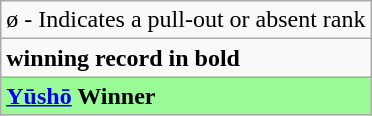<table class="wikitable">
<tr>
<td>ø - Indicates a pull-out or absent rank</td>
</tr>
<tr>
<td><strong>winning record in bold</strong></td>
</tr>
<tr>
<td style="background: PaleGreen;"><strong><a href='#'>Yūshō</a> Winner</strong></td>
</tr>
</table>
